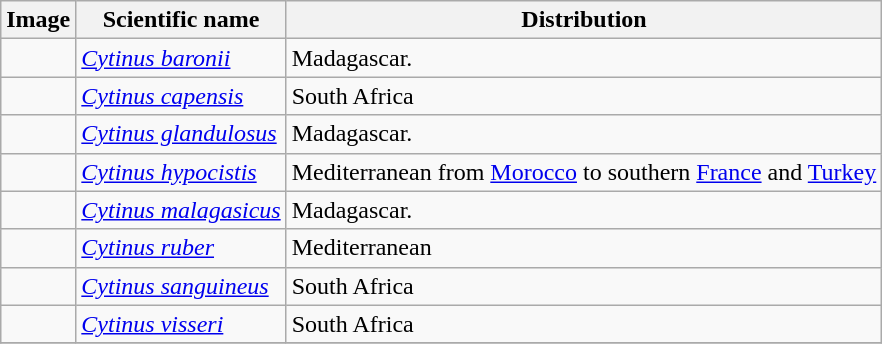<table class="wikitable">
<tr>
<th>Image</th>
<th>Scientific name</th>
<th>Distribution</th>
</tr>
<tr>
<td></td>
<td><em><a href='#'>Cytinus baronii</a></em> </td>
<td>Madagascar.</td>
</tr>
<tr>
<td></td>
<td><em><a href='#'>Cytinus capensis</a></em> </td>
<td>South Africa</td>
</tr>
<tr>
<td></td>
<td><em><a href='#'>Cytinus glandulosus</a></em> </td>
<td>Madagascar.</td>
</tr>
<tr>
<td></td>
<td><em><a href='#'>Cytinus hypocistis</a></em> </td>
<td>Mediterranean from <a href='#'>Morocco</a> to southern <a href='#'>France</a> and <a href='#'>Turkey</a></td>
</tr>
<tr>
<td></td>
<td><em><a href='#'>Cytinus malagasicus</a></em> </td>
<td>Madagascar.</td>
</tr>
<tr>
<td></td>
<td><em><a href='#'>Cytinus ruber</a></em> </td>
<td>Mediterranean</td>
</tr>
<tr>
<td></td>
<td><em><a href='#'>Cytinus sanguineus</a></em> </td>
<td>South Africa</td>
</tr>
<tr>
<td></td>
<td><em><a href='#'>Cytinus visseri</a></em> </td>
<td>South Africa</td>
</tr>
<tr>
</tr>
</table>
